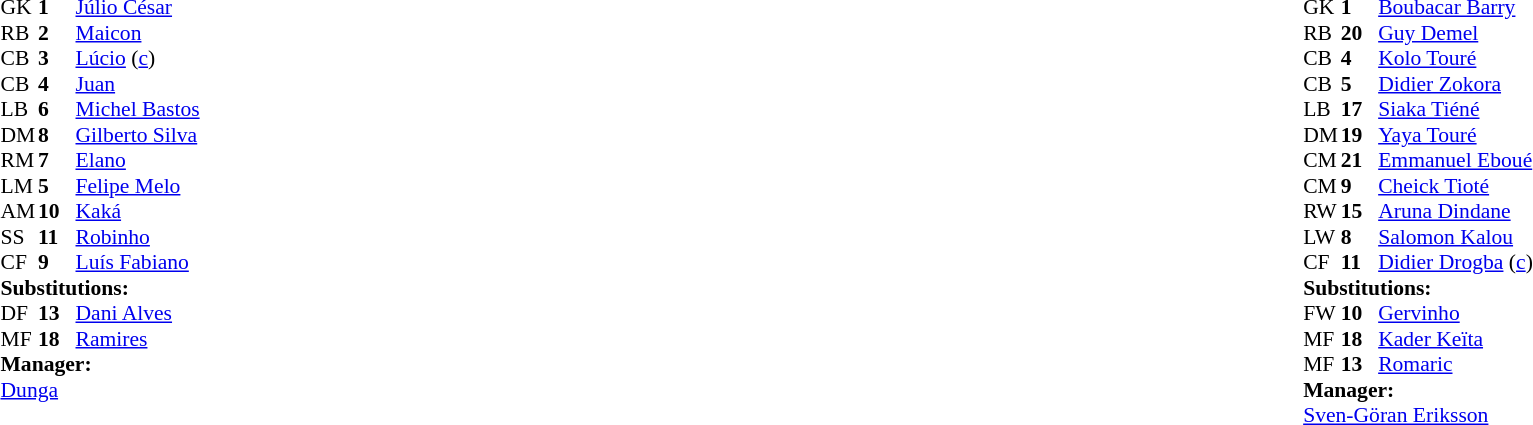<table width="100%">
<tr>
<td valign="top" width="40%"><br><table style="font-size: 90%" cellspacing="0" cellpadding="0">
<tr>
<th width="25"></th>
<th width="25"></th>
</tr>
<tr>
<td>GK</td>
<td><strong>1</strong></td>
<td><a href='#'>Júlio César</a></td>
</tr>
<tr>
<td>RB</td>
<td><strong>2</strong></td>
<td><a href='#'>Maicon</a></td>
</tr>
<tr>
<td>CB</td>
<td><strong>3</strong></td>
<td><a href='#'>Lúcio</a> (<a href='#'>c</a>)</td>
</tr>
<tr>
<td>CB</td>
<td><strong>4</strong></td>
<td><a href='#'>Juan</a></td>
</tr>
<tr>
<td>LB</td>
<td><strong>6</strong></td>
<td><a href='#'>Michel Bastos</a></td>
</tr>
<tr>
<td>DM</td>
<td><strong>8</strong></td>
<td><a href='#'>Gilberto Silva</a></td>
</tr>
<tr>
<td>RM</td>
<td><strong>7</strong></td>
<td><a href='#'>Elano</a></td>
<td></td>
<td></td>
</tr>
<tr>
<td>LM</td>
<td><strong>5</strong></td>
<td><a href='#'>Felipe Melo</a></td>
</tr>
<tr>
<td>AM</td>
<td><strong>10</strong></td>
<td><a href='#'>Kaká</a></td>
<td></td>
</tr>
<tr>
<td>SS</td>
<td><strong>11</strong></td>
<td><a href='#'>Robinho</a></td>
<td></td>
<td></td>
</tr>
<tr>
<td>CF</td>
<td><strong>9</strong></td>
<td><a href='#'>Luís Fabiano</a></td>
</tr>
<tr>
<td colspan=3><strong>Substitutions:</strong></td>
</tr>
<tr>
<td>DF</td>
<td><strong>13</strong></td>
<td><a href='#'>Dani Alves</a></td>
<td></td>
<td></td>
</tr>
<tr>
<td>MF</td>
<td><strong>18</strong></td>
<td><a href='#'>Ramires</a></td>
<td></td>
<td></td>
</tr>
<tr>
<td colspan=3><strong>Manager:</strong></td>
</tr>
<tr>
<td colspan=3><a href='#'>Dunga</a></td>
</tr>
</table>
</td>
<td valign="top"></td>
<td valign="top" width="50%"><br><table style="font-size: 90%" cellspacing="0" cellpadding="0" align="center">
<tr>
<th width=25></th>
<th width=25></th>
</tr>
<tr>
<td>GK</td>
<td><strong>1</strong></td>
<td><a href='#'>Boubacar Barry</a></td>
</tr>
<tr>
<td>RB</td>
<td><strong>20</strong></td>
<td><a href='#'>Guy Demel</a></td>
</tr>
<tr>
<td>CB</td>
<td><strong>4</strong></td>
<td><a href='#'>Kolo Touré</a></td>
</tr>
<tr>
<td>CB</td>
<td><strong>5</strong></td>
<td><a href='#'>Didier Zokora</a></td>
</tr>
<tr>
<td>LB</td>
<td><strong>17</strong></td>
<td><a href='#'>Siaka Tiéné</a></td>
<td></td>
</tr>
<tr>
<td>DM</td>
<td><strong>19</strong></td>
<td><a href='#'>Yaya Touré</a></td>
</tr>
<tr>
<td>CM</td>
<td><strong>21</strong></td>
<td><a href='#'>Emmanuel Eboué</a></td>
<td></td>
<td></td>
</tr>
<tr>
<td>CM</td>
<td><strong>9</strong></td>
<td><a href='#'>Cheick Tioté</a></td>
<td></td>
</tr>
<tr>
<td>RW</td>
<td><strong>15</strong></td>
<td><a href='#'>Aruna Dindane</a></td>
<td></td>
<td></td>
</tr>
<tr>
<td>LW</td>
<td><strong>8</strong></td>
<td><a href='#'>Salomon Kalou</a></td>
<td></td>
<td></td>
</tr>
<tr>
<td>CF</td>
<td><strong>11</strong></td>
<td><a href='#'>Didier Drogba</a> (<a href='#'>c</a>)</td>
</tr>
<tr>
<td colspan=3><strong>Substitutions:</strong></td>
</tr>
<tr>
<td>FW</td>
<td><strong>10</strong></td>
<td><a href='#'>Gervinho</a></td>
<td></td>
<td></td>
</tr>
<tr>
<td>MF</td>
<td><strong>18</strong></td>
<td><a href='#'>Kader Keïta</a></td>
<td></td>
<td></td>
</tr>
<tr>
<td>MF</td>
<td><strong>13</strong></td>
<td><a href='#'>Romaric</a></td>
<td></td>
<td></td>
</tr>
<tr>
<td colspan=3><strong>Manager:</strong></td>
</tr>
<tr>
<td colspan=4> <a href='#'>Sven-Göran Eriksson</a></td>
</tr>
</table>
</td>
</tr>
</table>
